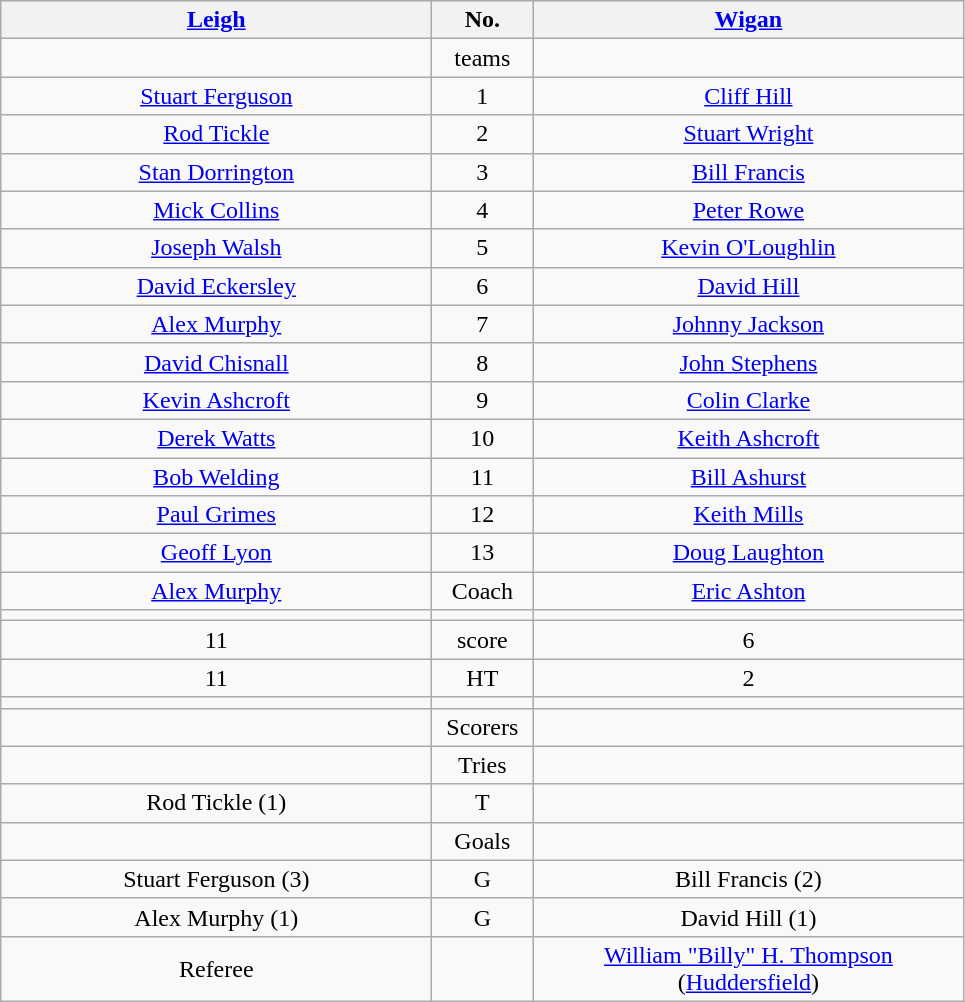<table class="wikitable" style="text-align:center;">
<tr>
<th width=280 abbr=winner><a href='#'>Leigh</a></th>
<th width=60 abbr="Number">No.</th>
<th width=280 abbr=runner-up><a href='#'>Wigan</a></th>
</tr>
<tr>
<td></td>
<td>teams</td>
<td></td>
</tr>
<tr>
<td><a href='#'>Stuart Ferguson</a></td>
<td>1</td>
<td><a href='#'>Cliff Hill</a></td>
</tr>
<tr>
<td><a href='#'>Rod Tickle</a></td>
<td>2</td>
<td><a href='#'>Stuart Wright</a></td>
</tr>
<tr>
<td><a href='#'>Stan Dorrington</a></td>
<td>3</td>
<td><a href='#'>Bill Francis</a></td>
</tr>
<tr>
<td><a href='#'>Mick Collins</a></td>
<td>4</td>
<td><a href='#'>Peter Rowe</a></td>
</tr>
<tr>
<td><a href='#'>Joseph Walsh</a></td>
<td>5</td>
<td><a href='#'>Kevin O'Loughlin</a></td>
</tr>
<tr>
<td><a href='#'>David Eckersley</a></td>
<td>6</td>
<td><a href='#'>David Hill</a></td>
</tr>
<tr>
<td><a href='#'>Alex Murphy</a></td>
<td>7</td>
<td><a href='#'>Johnny Jackson</a></td>
</tr>
<tr>
<td><a href='#'>David Chisnall</a></td>
<td>8</td>
<td><a href='#'>John Stephens</a></td>
</tr>
<tr>
<td><a href='#'>Kevin Ashcroft</a></td>
<td>9</td>
<td><a href='#'>Colin Clarke</a></td>
</tr>
<tr>
<td><a href='#'>Derek Watts</a></td>
<td>10</td>
<td><a href='#'>Keith Ashcroft</a></td>
</tr>
<tr>
<td><a href='#'>Bob Welding</a></td>
<td>11</td>
<td><a href='#'>Bill Ashurst</a></td>
</tr>
<tr>
<td><a href='#'>Paul Grimes</a></td>
<td>12</td>
<td><a href='#'>Keith Mills</a></td>
</tr>
<tr>
<td><a href='#'>Geoff Lyon</a></td>
<td>13</td>
<td><a href='#'>Doug Laughton</a></td>
</tr>
<tr>
<td><a href='#'>Alex Murphy</a></td>
<td>Coach</td>
<td><a href='#'>Eric Ashton</a></td>
</tr>
<tr>
<td></td>
<td></td>
<td></td>
</tr>
<tr>
<td>11</td>
<td>score</td>
<td>6</td>
</tr>
<tr>
<td>11</td>
<td>HT</td>
<td>2</td>
</tr>
<tr>
<td></td>
<td></td>
<td></td>
</tr>
<tr>
<td></td>
<td>Scorers</td>
<td></td>
</tr>
<tr>
<td></td>
<td>Tries</td>
<td></td>
</tr>
<tr>
<td>Rod Tickle (1)</td>
<td>T</td>
<td></td>
</tr>
<tr>
<td></td>
<td>Goals</td>
<td></td>
</tr>
<tr>
<td>Stuart Ferguson (3)</td>
<td>G</td>
<td>Bill Francis (2)</td>
</tr>
<tr>
<td>Alex Murphy (1)</td>
<td>G</td>
<td>David Hill (1)</td>
</tr>
<tr>
<td>Referee</td>
<td></td>
<td><a href='#'>William "Billy" H. Thompson</a> (<a href='#'>Huddersfield</a>)</td>
</tr>
</table>
